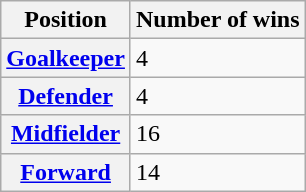<table class="wikitable plainrowheaders">
<tr>
<th scope="col">Position</th>
<th scope="col">Number of wins</th>
</tr>
<tr>
<th scope="row"><a href='#'>Goalkeeper</a></th>
<td>4</td>
</tr>
<tr>
<th scope="row"><a href='#'>Defender</a></th>
<td>4</td>
</tr>
<tr>
<th scope="row"><a href='#'>Midfielder</a></th>
<td>16</td>
</tr>
<tr>
<th scope="row"><a href='#'>Forward</a></th>
<td>14</td>
</tr>
</table>
